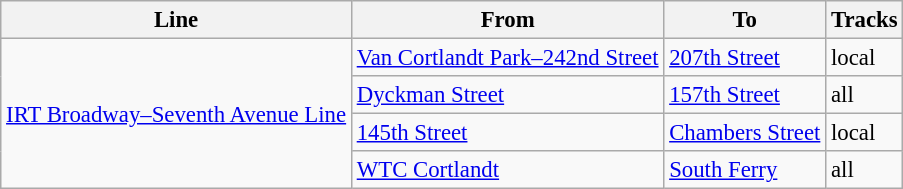<table class="wikitable collapsible" style="font-size:95%">
<tr>
<th>Line</th>
<th>From</th>
<th>To</th>
<th>Tracks</th>
</tr>
<tr>
<td rowspan="4"><a href='#'>IRT Broadway–Seventh Avenue Line</a></td>
<td><a href='#'>Van Cortlandt Park–242nd Street</a></td>
<td><a href='#'>207th Street</a></td>
<td>local</td>
</tr>
<tr>
<td><a href='#'>Dyckman Street</a></td>
<td><a href='#'>157th Street</a></td>
<td>all</td>
</tr>
<tr>
<td><a href='#'>145th Street</a></td>
<td><a href='#'>Chambers Street</a></td>
<td>local</td>
</tr>
<tr>
<td><a href='#'>WTC Cortlandt</a></td>
<td><a href='#'>South Ferry</a></td>
<td>all</td>
</tr>
</table>
